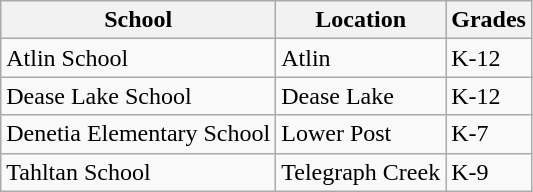<table class="wikitable">
<tr>
<th>School</th>
<th>Location</th>
<th>Grades</th>
</tr>
<tr>
<td>Atlin School</td>
<td>Atlin</td>
<td>K-12</td>
</tr>
<tr>
<td>Dease Lake School</td>
<td>Dease Lake</td>
<td>K-12</td>
</tr>
<tr>
<td>Denetia Elementary School</td>
<td>Lower Post</td>
<td>K-7</td>
</tr>
<tr>
<td>Tahltan School</td>
<td>Telegraph Creek</td>
<td>K-9</td>
</tr>
</table>
